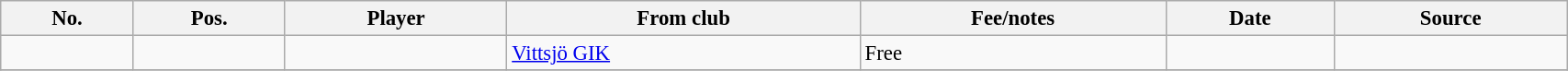<table class="wikitable sortable" style="width:90%; font-size:95%;">
<tr>
<th>No.</th>
<th>Pos.</th>
<th>Player</th>
<th>From club</th>
<th>Fee/notes</th>
<th>Date</th>
<th>Source</th>
</tr>
<tr>
<td style="text-align:center"></td>
<td style="text-align:center"></td>
<td></td>
<td> <a href='#'>Vittsjö GIK</a></td>
<td>Free</td>
<td></td>
<td></td>
</tr>
<tr>
</tr>
</table>
